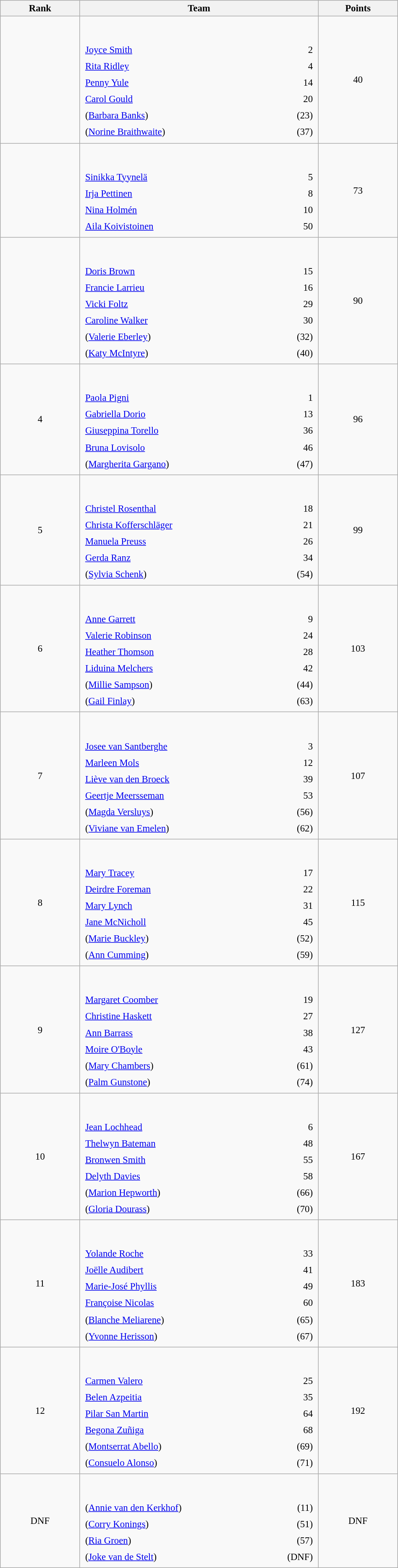<table class="wikitable sortable" style=" text-align:center; font-size:95%;" width="50%">
<tr>
<th width=10%>Rank</th>
<th width=30%>Team</th>
<th width=10%>Points</th>
</tr>
<tr>
<td align=center></td>
<td align=left> <br><br><table width=100%>
<tr>
<td align=left style="border:0"><a href='#'>Joyce Smith</a></td>
<td align=right style="border:0">2</td>
</tr>
<tr>
<td align=left style="border:0"><a href='#'>Rita Ridley</a></td>
<td align=right style="border:0">4</td>
</tr>
<tr>
<td align=left style="border:0"><a href='#'>Penny Yule</a></td>
<td align=right style="border:0">14</td>
</tr>
<tr>
<td align=left style="border:0"><a href='#'>Carol Gould</a></td>
<td align=right style="border:0">20</td>
</tr>
<tr>
<td align=left style="border:0">(<a href='#'>Barbara Banks</a>)</td>
<td align=right style="border:0">(23)</td>
</tr>
<tr>
<td align=left style="border:0">(<a href='#'>Norine Braithwaite</a>)</td>
<td align=right style="border:0">(37)</td>
</tr>
</table>
</td>
<td>40</td>
</tr>
<tr>
<td align=center></td>
<td align=left> <br><br><table width=100%>
<tr>
<td align=left style="border:0"><a href='#'>Sinikka Tyynelä</a></td>
<td align=right style="border:0">5</td>
</tr>
<tr>
<td align=left style="border:0"><a href='#'>Irja Pettinen</a></td>
<td align=right style="border:0">8</td>
</tr>
<tr>
<td align=left style="border:0"><a href='#'>Nina Holmén</a></td>
<td align=right style="border:0">10</td>
</tr>
<tr>
<td align=left style="border:0"><a href='#'>Aila Koivistoinen</a></td>
<td align=right style="border:0">50</td>
</tr>
</table>
</td>
<td>73</td>
</tr>
<tr>
<td align=center></td>
<td align=left> <br><br><table width=100%>
<tr>
<td align=left style="border:0"><a href='#'>Doris Brown</a></td>
<td align=right style="border:0">15</td>
</tr>
<tr>
<td align=left style="border:0"><a href='#'>Francie Larrieu</a></td>
<td align=right style="border:0">16</td>
</tr>
<tr>
<td align=left style="border:0"><a href='#'>Vicki Foltz</a></td>
<td align=right style="border:0">29</td>
</tr>
<tr>
<td align=left style="border:0"><a href='#'>Caroline Walker</a></td>
<td align=right style="border:0">30</td>
</tr>
<tr>
<td align=left style="border:0">(<a href='#'>Valerie Eberley</a>)</td>
<td align=right style="border:0">(32)</td>
</tr>
<tr>
<td align=left style="border:0">(<a href='#'>Katy McIntyre</a>)</td>
<td align=right style="border:0">(40)</td>
</tr>
</table>
</td>
<td>90</td>
</tr>
<tr>
<td align=center>4</td>
<td align=left> <br><br><table width=100%>
<tr>
<td align=left style="border:0"><a href='#'>Paola Pigni</a></td>
<td align=right style="border:0">1</td>
</tr>
<tr>
<td align=left style="border:0"><a href='#'>Gabriella Dorio</a></td>
<td align=right style="border:0">13</td>
</tr>
<tr>
<td align=left style="border:0"><a href='#'>Giuseppina Torello</a></td>
<td align=right style="border:0">36</td>
</tr>
<tr>
<td align=left style="border:0"><a href='#'>Bruna Lovisolo</a></td>
<td align=right style="border:0">46</td>
</tr>
<tr>
<td align=left style="border:0">(<a href='#'>Margherita Gargano</a>)</td>
<td align=right style="border:0">(47)</td>
</tr>
</table>
</td>
<td>96</td>
</tr>
<tr>
<td align=center>5</td>
<td align=left> <br><br><table width=100%>
<tr>
<td align=left style="border:0"><a href='#'>Christel Rosenthal</a></td>
<td align=right style="border:0">18</td>
</tr>
<tr>
<td align=left style="border:0"><a href='#'>Christa Kofferschläger</a></td>
<td align=right style="border:0">21</td>
</tr>
<tr>
<td align=left style="border:0"><a href='#'>Manuela Preuss</a></td>
<td align=right style="border:0">26</td>
</tr>
<tr>
<td align=left style="border:0"><a href='#'>Gerda Ranz</a></td>
<td align=right style="border:0">34</td>
</tr>
<tr>
<td align=left style="border:0">(<a href='#'>Sylvia Schenk</a>)</td>
<td align=right style="border:0">(54)</td>
</tr>
</table>
</td>
<td>99</td>
</tr>
<tr>
<td align=center>6</td>
<td align=left> <br><br><table width=100%>
<tr>
<td align=left style="border:0"><a href='#'>Anne Garrett</a></td>
<td align=right style="border:0">9</td>
</tr>
<tr>
<td align=left style="border:0"><a href='#'>Valerie Robinson</a></td>
<td align=right style="border:0">24</td>
</tr>
<tr>
<td align=left style="border:0"><a href='#'>Heather Thomson</a></td>
<td align=right style="border:0">28</td>
</tr>
<tr>
<td align=left style="border:0"><a href='#'>Liduina Melchers</a></td>
<td align=right style="border:0">42</td>
</tr>
<tr>
<td align=left style="border:0">(<a href='#'>Millie Sampson</a>)</td>
<td align=right style="border:0">(44)</td>
</tr>
<tr>
<td align=left style="border:0">(<a href='#'>Gail Finlay</a>)</td>
<td align=right style="border:0">(63)</td>
</tr>
</table>
</td>
<td>103</td>
</tr>
<tr>
<td align=center>7</td>
<td align=left> <br><br><table width=100%>
<tr>
<td align=left style="border:0"><a href='#'>Josee van Santberghe</a></td>
<td align=right style="border:0">3</td>
</tr>
<tr>
<td align=left style="border:0"><a href='#'>Marleen Mols</a></td>
<td align=right style="border:0">12</td>
</tr>
<tr>
<td align=left style="border:0"><a href='#'>Liève van den Broeck</a></td>
<td align=right style="border:0">39</td>
</tr>
<tr>
<td align=left style="border:0"><a href='#'>Geertje Meersseman</a></td>
<td align=right style="border:0">53</td>
</tr>
<tr>
<td align=left style="border:0">(<a href='#'>Magda Versluys</a>)</td>
<td align=right style="border:0">(56)</td>
</tr>
<tr>
<td align=left style="border:0">(<a href='#'>Viviane van Emelen</a>)</td>
<td align=right style="border:0">(62)</td>
</tr>
</table>
</td>
<td>107</td>
</tr>
<tr>
<td align=center>8</td>
<td align=left> <br><br><table width=100%>
<tr>
<td align=left style="border:0"><a href='#'>Mary Tracey</a></td>
<td align=right style="border:0">17</td>
</tr>
<tr>
<td align=left style="border:0"><a href='#'>Deirdre Foreman</a></td>
<td align=right style="border:0">22</td>
</tr>
<tr>
<td align=left style="border:0"><a href='#'>Mary Lynch</a></td>
<td align=right style="border:0">31</td>
</tr>
<tr>
<td align=left style="border:0"><a href='#'>Jane McNicholl</a></td>
<td align=right style="border:0">45</td>
</tr>
<tr>
<td align=left style="border:0">(<a href='#'>Marie Buckley</a>)</td>
<td align=right style="border:0">(52)</td>
</tr>
<tr>
<td align=left style="border:0">(<a href='#'>Ann Cumming</a>)</td>
<td align=right style="border:0">(59)</td>
</tr>
</table>
</td>
<td>115</td>
</tr>
<tr>
<td align=center>9</td>
<td align=left> <br><br><table width=100%>
<tr>
<td align=left style="border:0"><a href='#'>Margaret Coomber</a></td>
<td align=right style="border:0">19</td>
</tr>
<tr>
<td align=left style="border:0"><a href='#'>Christine Haskett</a></td>
<td align=right style="border:0">27</td>
</tr>
<tr>
<td align=left style="border:0"><a href='#'>Ann Barrass</a></td>
<td align=right style="border:0">38</td>
</tr>
<tr>
<td align=left style="border:0"><a href='#'>Moire O'Boyle</a></td>
<td align=right style="border:0">43</td>
</tr>
<tr>
<td align=left style="border:0">(<a href='#'>Mary Chambers</a>)</td>
<td align=right style="border:0">(61)</td>
</tr>
<tr>
<td align=left style="border:0">(<a href='#'>Palm Gunstone</a>)</td>
<td align=right style="border:0">(74)</td>
</tr>
</table>
</td>
<td>127</td>
</tr>
<tr>
<td align=center>10</td>
<td align=left> <br><br><table width=100%>
<tr>
<td align=left style="border:0"><a href='#'>Jean Lochhead</a></td>
<td align=right style="border:0">6</td>
</tr>
<tr>
<td align=left style="border:0"><a href='#'>Thelwyn Bateman</a></td>
<td align=right style="border:0">48</td>
</tr>
<tr>
<td align=left style="border:0"><a href='#'>Bronwen Smith</a></td>
<td align=right style="border:0">55</td>
</tr>
<tr>
<td align=left style="border:0"><a href='#'>Delyth Davies</a></td>
<td align=right style="border:0">58</td>
</tr>
<tr>
<td align=left style="border:0">(<a href='#'>Marion Hepworth</a>)</td>
<td align=right style="border:0">(66)</td>
</tr>
<tr>
<td align=left style="border:0">(<a href='#'>Gloria Dourass</a>)</td>
<td align=right style="border:0">(70)</td>
</tr>
</table>
</td>
<td>167</td>
</tr>
<tr>
<td align=center>11</td>
<td align=left> <br><br><table width=100%>
<tr>
<td align=left style="border:0"><a href='#'>Yolande Roche</a></td>
<td align=right style="border:0">33</td>
</tr>
<tr>
<td align=left style="border:0"><a href='#'>Joëlle Audibert</a></td>
<td align=right style="border:0">41</td>
</tr>
<tr>
<td align=left style="border:0"><a href='#'>Marie-José Phyllis</a></td>
<td align=right style="border:0">49</td>
</tr>
<tr>
<td align=left style="border:0"><a href='#'>Françoise Nicolas</a></td>
<td align=right style="border:0">60</td>
</tr>
<tr>
<td align=left style="border:0">(<a href='#'>Blanche Meliarene</a>)</td>
<td align=right style="border:0">(65)</td>
</tr>
<tr>
<td align=left style="border:0">(<a href='#'>Yvonne Herisson</a>)</td>
<td align=right style="border:0">(67)</td>
</tr>
</table>
</td>
<td>183</td>
</tr>
<tr>
<td align=center>12</td>
<td align=left> <br><br><table width=100%>
<tr>
<td align=left style="border:0"><a href='#'>Carmen Valero</a></td>
<td align=right style="border:0">25</td>
</tr>
<tr>
<td align=left style="border:0"><a href='#'>Belen Azpeitia</a></td>
<td align=right style="border:0">35</td>
</tr>
<tr>
<td align=left style="border:0"><a href='#'>Pilar San Martin</a></td>
<td align=right style="border:0">64</td>
</tr>
<tr>
<td align=left style="border:0"><a href='#'>Begona Zuñiga</a></td>
<td align=right style="border:0">68</td>
</tr>
<tr>
<td align=left style="border:0">(<a href='#'>Montserrat Abello</a>)</td>
<td align=right style="border:0">(69)</td>
</tr>
<tr>
<td align=left style="border:0">(<a href='#'>Consuelo Alonso</a>)</td>
<td align=right style="border:0">(71)</td>
</tr>
</table>
</td>
<td>192</td>
</tr>
<tr>
<td align=center>DNF</td>
<td align=left> <br><br><table width=100%>
<tr>
<td align=left style="border:0">(<a href='#'>Annie van den Kerkhof</a>)</td>
<td align=right style="border:0">(11)</td>
</tr>
<tr>
<td align=left style="border:0">(<a href='#'>Corry Konings</a>)</td>
<td align=right style="border:0">(51)</td>
</tr>
<tr>
<td align=left style="border:0">(<a href='#'>Ria Groen</a>)</td>
<td align=right style="border:0">(57)</td>
</tr>
<tr>
<td align=left style="border:0">(<a href='#'>Joke van de Stelt</a>)</td>
<td align=right style="border:0">(DNF)</td>
</tr>
</table>
</td>
<td>DNF</td>
</tr>
</table>
